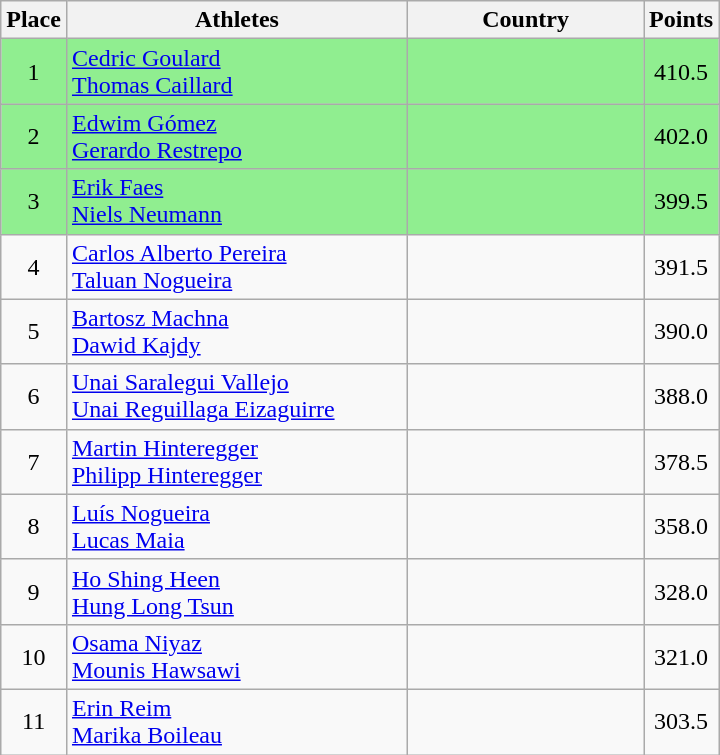<table class="wikitable">
<tr>
<th>Place</th>
<th width=220px>Athletes</th>
<th width=150px>Country</th>
<th>Points</th>
</tr>
<tr bgcolor=lightgreen>
<td align=center>1</td>
<td><a href='#'>Cedric Goulard</a><br><a href='#'>Thomas Caillard</a></td>
<td></td>
<td align=center>410.5</td>
</tr>
<tr bgcolor=lightgreen>
<td align=center>2</td>
<td><a href='#'>Edwim Gómez</a><br><a href='#'>Gerardo Restrepo</a></td>
<td></td>
<td align=center>402.0</td>
</tr>
<tr bgcolor=lightgreen>
<td align=center>3</td>
<td><a href='#'>Erik Faes</a><br><a href='#'>Niels Neumann</a></td>
<td></td>
<td align=center>399.5</td>
</tr>
<tr>
<td align=center>4</td>
<td><a href='#'>Carlos Alberto Pereira</a><br><a href='#'>Taluan Nogueira</a></td>
<td></td>
<td align=center>391.5</td>
</tr>
<tr>
<td align=center>5</td>
<td><a href='#'>Bartosz Machna</a><br><a href='#'>Dawid Kajdy</a></td>
<td></td>
<td align=center>390.0</td>
</tr>
<tr>
<td align=center>6</td>
<td><a href='#'>Unai Saralegui Vallejo</a><br><a href='#'>Unai Reguillaga Eizaguirre</a></td>
<td></td>
<td align=center>388.0</td>
</tr>
<tr>
<td align=center>7</td>
<td><a href='#'>Martin Hinteregger</a><br><a href='#'>Philipp Hinteregger</a></td>
<td></td>
<td align=center>378.5</td>
</tr>
<tr>
<td align=center>8</td>
<td><a href='#'>Luís Nogueira</a><br><a href='#'>Lucas Maia</a></td>
<td></td>
<td align=center>358.0</td>
</tr>
<tr>
<td align=center>9</td>
<td><a href='#'>Ho Shing Heen</a><br><a href='#'>Hung Long Tsun</a></td>
<td></td>
<td align=center>328.0</td>
</tr>
<tr>
<td align=center>10</td>
<td><a href='#'>Osama Niyaz</a><br><a href='#'>Mounis Hawsawi</a></td>
<td></td>
<td align=center>321.0</td>
</tr>
<tr>
<td align=center>11</td>
<td><a href='#'>Erin Reim</a><br><a href='#'>Marika Boileau</a></td>
<td></td>
<td align=center>303.5</td>
</tr>
</table>
